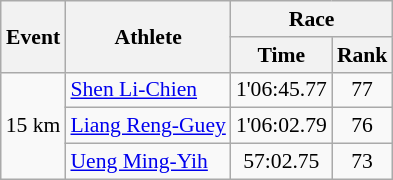<table class="wikitable" border="1" style="font-size:90%">
<tr>
<th rowspan=2>Event</th>
<th rowspan=2>Athlete</th>
<th colspan=2>Race</th>
</tr>
<tr>
<th>Time</th>
<th>Rank</th>
</tr>
<tr>
<td rowspan=3>15 km</td>
<td><a href='#'>Shen Li-Chien</a></td>
<td align=center>1'06:45.77</td>
<td align=center>77</td>
</tr>
<tr>
<td><a href='#'>Liang Reng-Guey</a></td>
<td align=center>1'06:02.79</td>
<td align=center>76</td>
</tr>
<tr>
<td><a href='#'>Ueng Ming-Yih</a></td>
<td align=center>57:02.75</td>
<td align=center>73</td>
</tr>
</table>
